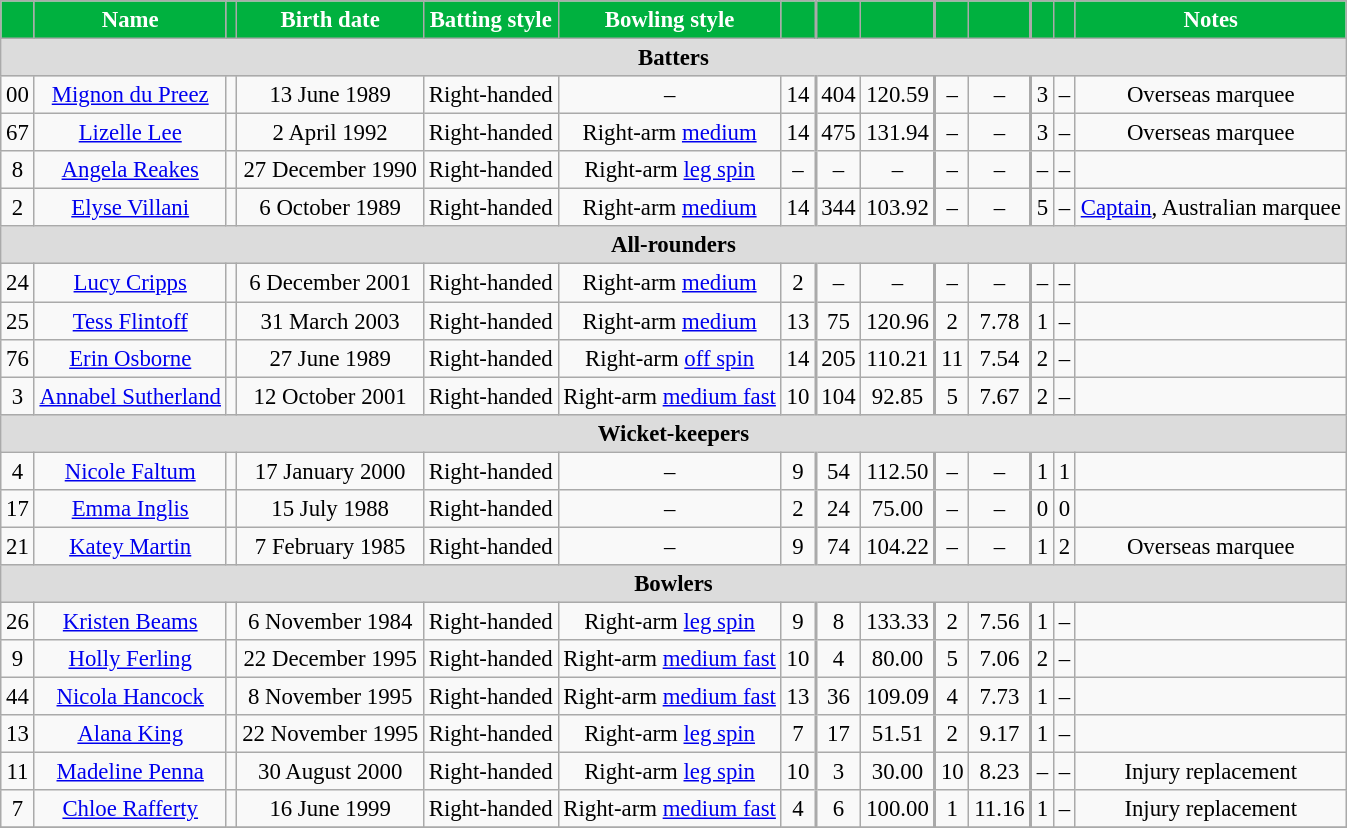<table class="wikitable" style="font-size:95%;">
<tr>
<th style="background: #00B13F; color:white;"></th>
<th style="background: #00B13F; color:white;">Name</th>
<th style="background: #00B13F; color:white;"></th>
<th style="background: #00B13F; color:white;">Birth date</th>
<th style="background: #00B13F; color:white;">Batting style</th>
<th style="background: #00B13F; color:white;">Bowling style</th>
<th style="background: #00B13F; color:white;"></th>
<th style="background: #00B13F; color:white; border-left-width: 2px;"></th>
<th style="background: #00B13F; color:white;"></th>
<th style="background: #00B13F; color:white; border-left-width: 2px;"></th>
<th style="background: #00B13F; color:white;"></th>
<th style="background: #00B13F; color:white; border-left-width: 2px;"></th>
<th style="background: #00B13F; color:white;"></th>
<th style="background: #00B13F; color:white;">Notes</th>
</tr>
<tr>
<th colspan="14" style="background: #DCDCDC; text-align:center;">Batters</th>
</tr>
<tr align="center">
<td>00</td>
<td><a href='#'>Mignon du Preez</a></td>
<td></td>
<td>13 June 1989</td>
<td>Right-handed</td>
<td>–</td>
<td>14</td>
<td style="border-left-width: 2px">404</td>
<td>120.59</td>
<td style="border-left-width: 2px">–</td>
<td>–</td>
<td style="border-left-width: 2px">3</td>
<td>–</td>
<td>Overseas marquee</td>
</tr>
<tr align="center">
<td>67</td>
<td><a href='#'>Lizelle Lee</a></td>
<td></td>
<td>2 April 1992</td>
<td>Right-handed</td>
<td>Right-arm <a href='#'>medium</a></td>
<td>14</td>
<td style="border-left-width: 2px">475</td>
<td>131.94</td>
<td style="border-left-width: 2px">–</td>
<td>–</td>
<td style="border-left-width: 2px">3</td>
<td>–</td>
<td>Overseas marquee</td>
</tr>
<tr align="center">
<td>8</td>
<td><a href='#'>Angela Reakes</a></td>
<td></td>
<td>27 December 1990</td>
<td>Right-handed</td>
<td>Right-arm <a href='#'>leg spin</a></td>
<td>–</td>
<td style="border-left-width: 2px">–</td>
<td>–</td>
<td style="border-left-width: 2px">–</td>
<td>–</td>
<td style="border-left-width: 2px">–</td>
<td>–</td>
<td></td>
</tr>
<tr align="center">
<td>2</td>
<td><a href='#'>Elyse Villani</a></td>
<td></td>
<td>6 October 1989</td>
<td>Right-handed</td>
<td>Right-arm <a href='#'>medium</a></td>
<td>14</td>
<td style="border-left-width: 2px">344</td>
<td>103.92</td>
<td style="border-left-width: 2px">–</td>
<td>–</td>
<td style="border-left-width: 2px">5</td>
<td>–</td>
<td><a href='#'>Captain</a>, Australian marquee</td>
</tr>
<tr>
<th colspan="14" style="background: #DCDCDC; text-align:center;">All-rounders</th>
</tr>
<tr align="center">
<td>24</td>
<td><a href='#'>Lucy Cripps</a></td>
<td></td>
<td>6 December 2001</td>
<td>Right-handed</td>
<td>Right-arm <a href='#'>medium</a></td>
<td>2</td>
<td style="border-left-width: 2px">–</td>
<td>–</td>
<td style="border-left-width: 2px">–</td>
<td>–</td>
<td style="border-left-width: 2px">–</td>
<td>–</td>
<td></td>
</tr>
<tr align="center">
<td>25</td>
<td><a href='#'>Tess Flintoff</a></td>
<td></td>
<td>31 March 2003</td>
<td>Right-handed</td>
<td>Right-arm <a href='#'>medium</a></td>
<td>13</td>
<td style="border-left-width: 2px">75</td>
<td>120.96</td>
<td style="border-left-width: 2px">2</td>
<td>7.78</td>
<td style="border-left-width: 2px">1</td>
<td>–</td>
<td></td>
</tr>
<tr align="center">
<td>76</td>
<td><a href='#'>Erin Osborne</a></td>
<td></td>
<td>27 June 1989</td>
<td>Right-handed</td>
<td>Right-arm <a href='#'>off spin</a></td>
<td>14</td>
<td style="border-left-width: 2px">205</td>
<td>110.21</td>
<td style="border-left-width: 2px">11</td>
<td>7.54</td>
<td style="border-left-width: 2px">2</td>
<td>–</td>
<td></td>
</tr>
<tr align="center">
<td>3</td>
<td><a href='#'>Annabel Sutherland</a></td>
<td></td>
<td>12 October 2001</td>
<td>Right-handed</td>
<td>Right-arm <a href='#'>medium fast</a></td>
<td>10</td>
<td style="border-left-width: 2px">104</td>
<td>92.85</td>
<td style="border-left-width: 2px">5</td>
<td>7.67</td>
<td style="border-left-width: 2px">2</td>
<td>–</td>
<td></td>
</tr>
<tr>
<th colspan="14" style="background: #DCDCDC; text-align:center;">Wicket-keepers</th>
</tr>
<tr align="center">
<td>4</td>
<td><a href='#'>Nicole Faltum</a></td>
<td></td>
<td>17 January 2000</td>
<td>Right-handed</td>
<td>–</td>
<td>9</td>
<td style="border-left-width: 2px">54</td>
<td>112.50</td>
<td style="border-left-width: 2px">–</td>
<td>–</td>
<td style="border-left-width: 2px">1</td>
<td>1</td>
<td></td>
</tr>
<tr align="center">
<td>17</td>
<td><a href='#'>Emma Inglis</a></td>
<td></td>
<td>15 July 1988</td>
<td>Right-handed</td>
<td>–</td>
<td>2</td>
<td style="border-left-width: 2px">24</td>
<td>75.00</td>
<td style="border-left-width: 2px">–</td>
<td>–</td>
<td style="border-left-width: 2px">0</td>
<td>0</td>
<td></td>
</tr>
<tr align="center">
<td>21</td>
<td><a href='#'>Katey Martin</a></td>
<td></td>
<td>7 February 1985</td>
<td>Right-handed</td>
<td>–</td>
<td>9</td>
<td style="border-left-width: 2px">74</td>
<td>104.22</td>
<td style="border-left-width: 2px">–</td>
<td>–</td>
<td style="border-left-width: 2px">1</td>
<td>2</td>
<td>Overseas marquee</td>
</tr>
<tr>
<th colspan="14" style="background: #DCDCDC; text-align:center;">Bowlers</th>
</tr>
<tr align="center">
<td>26</td>
<td><a href='#'>Kristen Beams</a></td>
<td></td>
<td>6 November 1984</td>
<td>Right-handed</td>
<td>Right-arm <a href='#'>leg spin</a></td>
<td>9</td>
<td style="border-left-width: 2px">8</td>
<td>133.33</td>
<td style="border-left-width: 2px">2</td>
<td>7.56</td>
<td style="border-left-width: 2px">1</td>
<td>–</td>
<td></td>
</tr>
<tr align="center">
<td>9</td>
<td><a href='#'>Holly Ferling</a></td>
<td></td>
<td>22 December 1995</td>
<td>Right-handed</td>
<td>Right-arm <a href='#'>medium fast</a></td>
<td>10</td>
<td style="border-left-width: 2px">4</td>
<td>80.00</td>
<td style="border-left-width: 2px">5</td>
<td>7.06</td>
<td style="border-left-width: 2px">2</td>
<td>–</td>
<td></td>
</tr>
<tr align="center">
<td>44</td>
<td><a href='#'>Nicola Hancock</a></td>
<td></td>
<td>8 November 1995</td>
<td>Right-handed</td>
<td>Right-arm <a href='#'>medium fast</a></td>
<td>13</td>
<td style="border-left-width: 2px">36</td>
<td>109.09</td>
<td style="border-left-width: 2px">4</td>
<td>7.73</td>
<td style="border-left-width: 2px">1</td>
<td>–</td>
<td></td>
</tr>
<tr align="center">
<td>13</td>
<td><a href='#'>Alana King</a></td>
<td></td>
<td>22 November 1995</td>
<td>Right-handed</td>
<td>Right-arm <a href='#'>leg spin</a></td>
<td>7</td>
<td style="border-left-width: 2px">17</td>
<td>51.51</td>
<td style="border-left-width: 2px">2</td>
<td>9.17</td>
<td style="border-left-width: 2px">1</td>
<td>–</td>
<td></td>
</tr>
<tr align="center">
<td>11</td>
<td><a href='#'>Madeline Penna</a></td>
<td></td>
<td>30 August 2000</td>
<td>Right-handed</td>
<td>Right-arm <a href='#'>leg spin</a></td>
<td>10</td>
<td style="border-left-width: 2px">3</td>
<td>30.00</td>
<td style="border-left-width: 2px">10</td>
<td>8.23</td>
<td style="border-left-width: 2px">–</td>
<td>–</td>
<td>Injury replacement</td>
</tr>
<tr align="center">
<td>7</td>
<td><a href='#'>Chloe Rafferty</a></td>
<td></td>
<td>16 June 1999</td>
<td>Right-handed</td>
<td>Right-arm <a href='#'>medium fast</a></td>
<td>4</td>
<td style="border-left-width: 2px">6</td>
<td>100.00</td>
<td style="border-left-width: 2px">1</td>
<td>11.16</td>
<td style="border-left-width: 2px">1</td>
<td>–</td>
<td>Injury replacement</td>
</tr>
<tr>
</tr>
</table>
